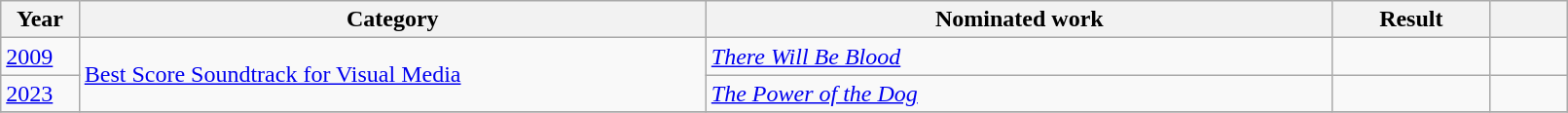<table class="wikitable" style="width:85%;">
<tr>
<th width=5%>Year</th>
<th style="width:40%;">Category</th>
<th style="width:40%;">Nominated work</th>
<th style="width:10%;">Result</th>
<th width=5%></th>
</tr>
<tr>
<td><a href='#'>2009</a></td>
<td rowspan="2"><a href='#'>Best Score Soundtrack for Visual Media</a></td>
<td><em><a href='#'>There Will Be Blood</a></em></td>
<td></td>
<td></td>
</tr>
<tr>
<td><a href='#'>2023</a></td>
<td><em><a href='#'>The Power of the Dog</a></em></td>
<td></td>
<td></td>
</tr>
<tr>
</tr>
</table>
